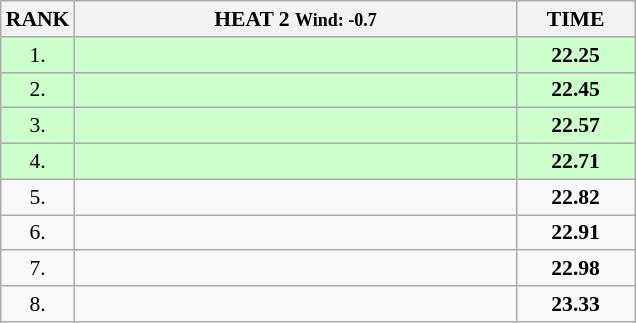<table class="wikitable" style="border-collapse: collapse; font-size: 90%;">
<tr>
<th>RANK</th>
<th style="width: 20em">HEAT 2 <small>Wind: -0.7</small></th>
<th style="width: 5em">TIME</th>
</tr>
<tr style="background:#ccffcc;">
<td align="center">1.</td>
<td></td>
<td align="center"><strong>22.25</strong></td>
</tr>
<tr style="background:#ccffcc;">
<td align="center">2.</td>
<td></td>
<td align="center"><strong>22.45</strong></td>
</tr>
<tr style="background:#ccffcc;">
<td align="center">3.</td>
<td></td>
<td align="center"><strong>22.57</strong></td>
</tr>
<tr style="background:#ccffcc;">
<td align="center">4.</td>
<td></td>
<td align="center"><strong>22.71</strong></td>
</tr>
<tr>
<td align="center">5.</td>
<td></td>
<td align="center"><strong>22.82</strong></td>
</tr>
<tr>
<td align="center">6.</td>
<td></td>
<td align="center"><strong>22.91</strong></td>
</tr>
<tr>
<td align="center">7.</td>
<td></td>
<td align="center"><strong>22.98</strong></td>
</tr>
<tr>
<td align="center">8.</td>
<td></td>
<td align="center"><strong>23.33</strong></td>
</tr>
</table>
